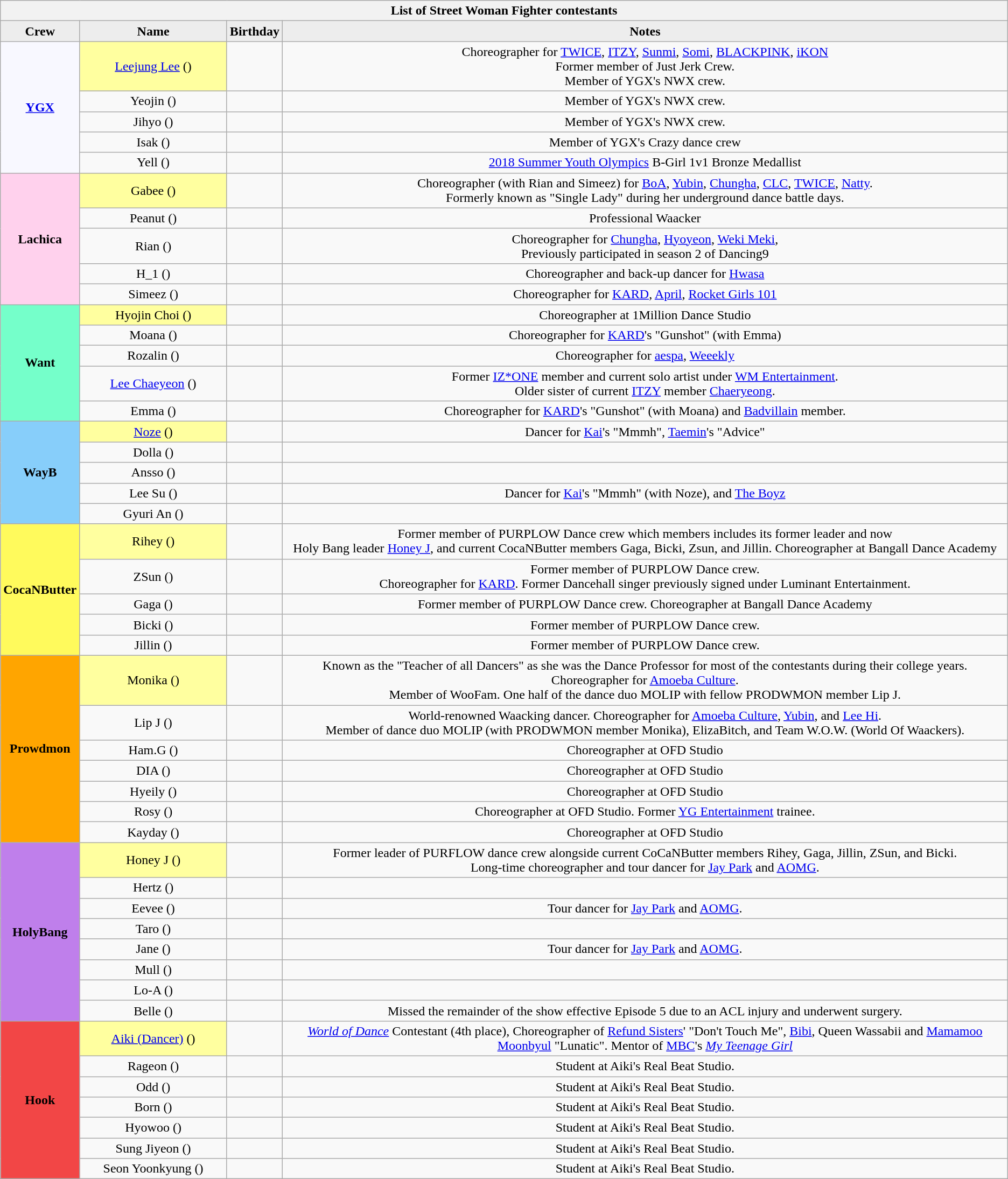<table class="wikitable collapsible collapsed" style="text-align:center;">
<tr>
<th colspan="4">List of Street Woman Fighter contestants</th>
</tr>
<tr>
<th style="background:#EDEDED">Crew</th>
<th width="175px" style="background:#EDEDED">Name</th>
<th style="background:#EDEDED">Birthday</th>
<th style="background:#EDEDED">Notes</th>
</tr>
<tr>
<td rowspan="5" style="background:#F8F8FF"><strong><a href='#'>YGX</a></strong></td>
<td style="background:#FFFF9F;"><a href='#'>Leejung Lee</a> ()</td>
<td></td>
<td>Choreographer for <a href='#'>TWICE</a>, <a href='#'>ITZY</a>, <a href='#'>Sunmi</a>, <a href='#'>Somi</a>, <a href='#'>BLACKPINK</a>, <a href='#'>iKON</a> <br> Former member of Just Jerk Crew.  <br> Member of YGX's NWX crew.</td>
</tr>
<tr>
<td>Yeojin ()</td>
<td></td>
<td>Member of YGX's NWX crew.</td>
</tr>
<tr>
<td>Jihyo ()</td>
<td></td>
<td>Member of YGX's NWX crew.</td>
</tr>
<tr>
<td>Isak ()</td>
<td></td>
<td>Member of YGX's Crazy dance crew</td>
</tr>
<tr>
<td>Yell ()</td>
<td></td>
<td><a href='#'>2018 Summer Youth Olympics</a> B-Girl 1v1 Bronze Medallist</td>
</tr>
<tr>
<td rowspan="5" style="background:#FFD1ED"><strong>Lachica</strong></td>
<td style="background:#FFFF9F;">Gabee ()</td>
<td></td>
<td>Choreographer (with Rian and Simeez) for <a href='#'>BoA</a>, <a href='#'>Yubin</a>, <a href='#'>Chungha</a>, <a href='#'>CLC</a>, <a href='#'>TWICE</a>, <a href='#'>Natty</a>.<br> Formerly known as "Single Lady" during her underground dance battle days.</td>
</tr>
<tr>
<td>Peanut ()</td>
<td></td>
<td>Professional Waacker</td>
</tr>
<tr>
<td>Rian ()</td>
<td></td>
<td>Choreographer for <a href='#'>Chungha</a>, <a href='#'>Hyoyeon</a>, <a href='#'>Weki Meki</a>, <br> Previously participated in season 2 of Dancing9</td>
</tr>
<tr>
<td>H_1 ()</td>
<td></td>
<td>Choreographer and back-up dancer for <a href='#'>Hwasa</a></td>
</tr>
<tr>
<td>Simeez ()</td>
<td></td>
<td>Choreographer for <a href='#'>KARD</a>, <a href='#'>April</a>, <a href='#'>Rocket Girls 101</a></td>
</tr>
<tr>
<td rowspan="5" style="background:#75FFCA"><strong>Want</strong></td>
<td style="background:#FFFF9F;">Hyojin Choi ()</td>
<td></td>
<td>Choreographer at 1Million Dance Studio</td>
</tr>
<tr>
<td>Moana ()</td>
<td></td>
<td>Choreographer for <a href='#'>KARD</a>'s "Gunshot" (with Emma)</td>
</tr>
<tr>
<td>Rozalin ()</td>
<td></td>
<td>Choreographer for <a href='#'>aespa</a>, <a href='#'>Weeekly</a></td>
</tr>
<tr>
<td><a href='#'>Lee Chaeyeon</a> ()</td>
<td></td>
<td>Former <a href='#'>IZ*ONE</a> member and current solo artist under <a href='#'>WM Entertainment</a>.<br>Older sister of current <a href='#'>ITZY</a> member <a href='#'>Chaeryeong</a>.</td>
</tr>
<tr>
<td>Emma ()</td>
<td></td>
<td>Choreographer for <a href='#'>KARD</a>'s "Gunshot" (with Moana) and <a href='#'>Badvillain</a> member.</td>
</tr>
<tr>
<td rowspan="5" style="background:#87CEFA"><strong>WayB</strong></td>
<td style="background:#FFFF9F;"><a href='#'>Noze</a> ()</td>
<td></td>
<td>Dancer for <a href='#'>Kai</a>'s "Mmmh", <a href='#'>Taemin</a>'s "Advice"</td>
</tr>
<tr>
<td>Dolla ()</td>
<td></td>
<td></td>
</tr>
<tr>
<td>Ansso ()</td>
<td></td>
<td></td>
</tr>
<tr>
<td>Lee Su ()</td>
<td></td>
<td>Dancer for <a href='#'>Kai</a>'s "Mmmh" (with Noze), and <a href='#'>The Boyz</a></td>
</tr>
<tr>
<td>Gyuri An ()</td>
<td></td>
<td></td>
</tr>
<tr>
<td rowspan="5" style="background:#FFFA5C"><strong>CocaNButter</strong></td>
<td style="background:#FFFF9F;">Rihey ()</td>
<td></td>
<td>Former member of PURPLOW Dance crew which members includes its former leader and now <br> Holy Bang leader <a href='#'>Honey J</a>, and current CocaNButter members Gaga, Bicki, Zsun, and Jillin. Choreographer at Bangall Dance Academy</td>
</tr>
<tr>
<td>ZSun ()</td>
<td></td>
<td>Former member of PURPLOW Dance crew. <br>Choreographer for <a href='#'>KARD</a>. Former Dancehall singer previously signed under Luminant Entertainment.</td>
</tr>
<tr>
<td>Gaga ()</td>
<td></td>
<td>Former member of PURPLOW Dance crew. Choreographer at Bangall Dance Academy</td>
</tr>
<tr>
<td>Bicki ()</td>
<td></td>
<td>Former member of PURPLOW Dance crew.</td>
</tr>
<tr>
<td>Jillin ()</td>
<td></td>
<td>Former member of PURPLOW Dance crew.</td>
</tr>
<tr>
<td rowspan="7" style="background:orange"><strong>Prowdmon</strong></td>
<td style="background:#FFFF9F;">Monika ()</td>
<td></td>
<td>Known as the "Teacher of all Dancers" as she was the Dance Professor for most of the contestants during their college years. Choreographer for <a href='#'>Amoeba Culture</a>. <br> Member of WooFam. One half of the dance duo MOLIP with fellow PRODWMON member Lip J.</td>
</tr>
<tr>
<td>Lip J ()</td>
<td></td>
<td>World-renowned Waacking dancer. Choreographer for <a href='#'>Amoeba Culture</a>, <a href='#'>Yubin</a>, and <a href='#'>Lee Hi</a>. <br> Member of dance duo MOLIP (with PRODWMON member Monika), ElizaBitch, and Team W.O.W. (World Of Waackers).</td>
</tr>
<tr>
<td>Ham.G ()</td>
<td></td>
<td>Choreographer at OFD Studio</td>
</tr>
<tr>
<td>DIA ()</td>
<td></td>
<td>Choreographer at OFD Studio</td>
</tr>
<tr>
<td>Hyeily ()</td>
<td></td>
<td>Choreographer at OFD Studio</td>
</tr>
<tr>
<td>Rosy ()</td>
<td></td>
<td>Choreographer at OFD Studio. Former <a href='#'>YG Entertainment</a> trainee.</td>
</tr>
<tr>
<td>Kayday ()</td>
<td></td>
<td>Choreographer at OFD Studio</td>
</tr>
<tr>
<td rowspan="8" style="background:#BF7FEB"><strong>HolyBang</strong></td>
<td style="background:#FFFF9F;">Honey J ()</td>
<td></td>
<td>Former leader of PURFLOW dance crew alongside current CoCaNButter members Rihey, Gaga, Jillin, ZSun, and Bicki. <br> Long-time choreographer and tour dancer for <a href='#'>Jay Park</a> and <a href='#'>AOMG</a>.</td>
</tr>
<tr>
<td>Hertz ()</td>
<td></td>
<td></td>
</tr>
<tr>
<td>Eevee ()</td>
<td></td>
<td>Tour dancer for <a href='#'>Jay Park</a> and <a href='#'>AOMG</a>.</td>
</tr>
<tr>
<td>Taro ()</td>
<td></td>
<td></td>
</tr>
<tr>
<td>Jane ()</td>
<td></td>
<td>Tour dancer for <a href='#'>Jay Park</a> and <a href='#'>AOMG</a>.</td>
</tr>
<tr>
<td>Mull ()</td>
<td></td>
<td></td>
</tr>
<tr>
<td>Lo-A ()</td>
<td></td>
<td></td>
</tr>
<tr>
<td>Belle ()</td>
<td></td>
<td>Missed the remainder of the show effective Episode 5 due to an ACL injury and underwent surgery.</td>
</tr>
<tr>
<td rowspan="7" style="background:#F24646"><strong>Hook</strong></td>
<td style="background:#FFFF9F;"><a href='#'>Aiki (Dancer)</a> ()</td>
<td></td>
<td><em><a href='#'>World of Dance</a></em> Contestant (4th place), Choreographer of <a href='#'>Refund Sisters</a>' "Don't Touch Me", <a href='#'>Bibi</a>, Queen Wassabii and <a href='#'>Mamamoo</a> <a href='#'>Moonbyul</a> "Lunatic". Mentor of <a href='#'>MBC</a>'s <em><a href='#'>My Teenage Girl</a></em></td>
</tr>
<tr>
<td>Rageon ()</td>
<td></td>
<td>Student at Aiki's Real Beat Studio.</td>
</tr>
<tr>
<td>Odd ()</td>
<td></td>
<td>Student at Aiki's Real Beat Studio.</td>
</tr>
<tr>
<td>Born ()</td>
<td></td>
<td>Student at Aiki's Real Beat Studio.</td>
</tr>
<tr>
<td>Hyowoo ()</td>
<td></td>
<td>Student at Aiki's Real Beat Studio.</td>
</tr>
<tr>
<td>Sung Jiyeon ()</td>
<td></td>
<td>Student at Aiki's Real Beat Studio.</td>
</tr>
<tr>
<td>Seon Yoonkyung ()</td>
<td></td>
<td>Student at Aiki's Real Beat Studio.</td>
</tr>
</table>
